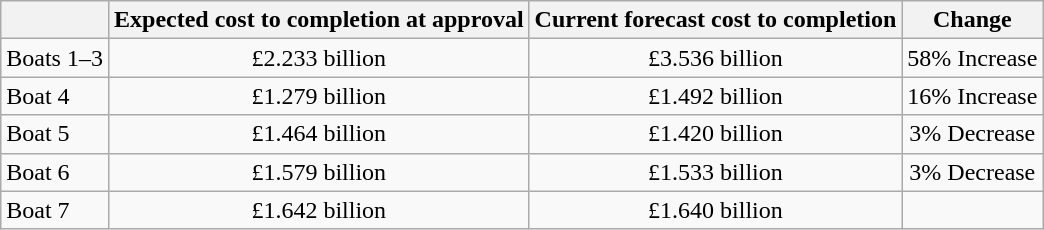<table class=wikitable>
<tr>
<th></th>
<th>Expected cost to completion at approval</th>
<th>Current forecast cost to completion</th>
<th>Change</th>
</tr>
<tr>
<td>Boats 1–3</td>
<td style="text-align:center;">£2.233 billion</td>
<td style="text-align:center;">£3.536 billion</td>
<td style="text-align:center;">58% Increase</td>
</tr>
<tr>
<td>Boat 4</td>
<td style="text-align:center;">£1.279 billion</td>
<td style="text-align:center;">£1.492 billion</td>
<td style="text-align:center;">16% Increase</td>
</tr>
<tr>
<td>Boat 5</td>
<td style="text-align:center;">£1.464 billion</td>
<td style="text-align:center;">£1.420 billion</td>
<td style="text-align:center;">3% Decrease</td>
</tr>
<tr>
<td>Boat 6</td>
<td style="text-align:center;">£1.579 billion</td>
<td style="text-align:center;">£1.533 billion</td>
<td style="text-align:center;">3% Decrease</td>
</tr>
<tr>
<td>Boat 7</td>
<td style="text-align:center;">£1.642 billion</td>
<td style="text-align:center;">£1.640 billion</td>
<td style="text-align:center;"></td>
</tr>
</table>
